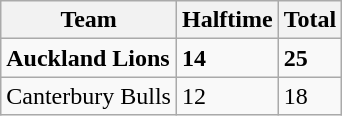<table class="wikitable">
<tr>
<th>Team</th>
<th>Halftime</th>
<th>Total</th>
</tr>
<tr>
<td><strong>Auckland Lions</strong></td>
<td><strong>14</strong></td>
<td><strong>25</strong></td>
</tr>
<tr>
<td>Canterbury Bulls</td>
<td>12</td>
<td>18</td>
</tr>
</table>
